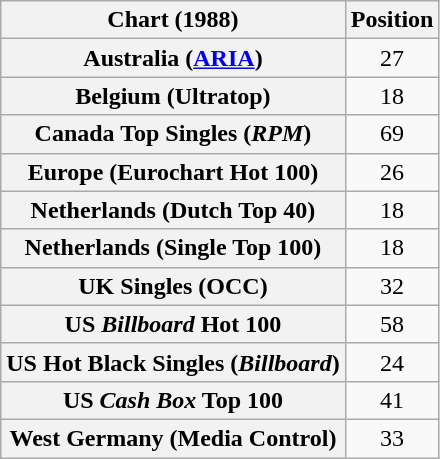<table class="wikitable sortable plainrowheaders" style="text-align:center">
<tr>
<th>Chart (1988)</th>
<th>Position</th>
</tr>
<tr>
<th scope="row">Australia (<a href='#'>ARIA</a>)</th>
<td>27</td>
</tr>
<tr>
<th scope="row">Belgium (Ultratop)</th>
<td>18</td>
</tr>
<tr>
<th scope="row">Canada Top Singles (<em>RPM</em>)</th>
<td>69</td>
</tr>
<tr>
<th scope="row">Europe (Eurochart Hot 100)</th>
<td>26</td>
</tr>
<tr>
<th scope="row">Netherlands (Dutch Top 40)</th>
<td>18</td>
</tr>
<tr>
<th scope="row">Netherlands (Single Top 100)</th>
<td>18</td>
</tr>
<tr>
<th scope="row">UK Singles (OCC)</th>
<td>32</td>
</tr>
<tr>
<th scope="row">US <em>Billboard</em> Hot 100</th>
<td>58</td>
</tr>
<tr>
<th scope="row">US Hot Black Singles (<em>Billboard</em>)</th>
<td>24</td>
</tr>
<tr>
<th scope="row">US <em>Cash Box</em> Top 100</th>
<td>41</td>
</tr>
<tr>
<th scope="row">West Germany (Media Control)</th>
<td>33</td>
</tr>
</table>
